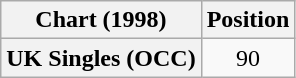<table class="wikitable plainrowheaders" style="text-align:center">
<tr>
<th>Chart (1998)</th>
<th>Position</th>
</tr>
<tr>
<th scope="row">UK Singles (OCC)</th>
<td>90</td>
</tr>
</table>
